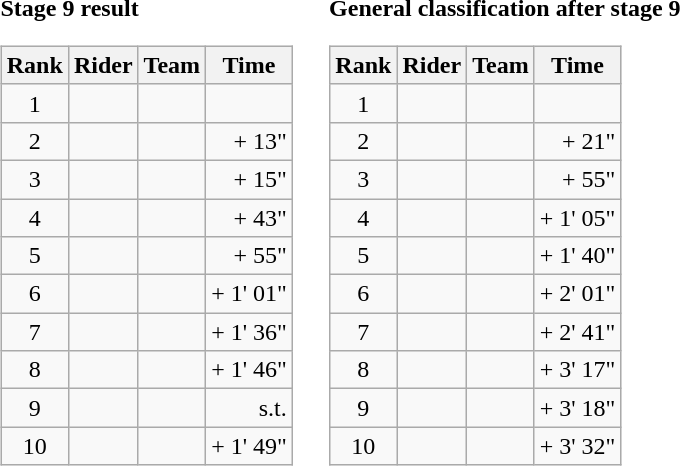<table>
<tr>
<td><strong>Stage 9 result</strong><br><table class="wikitable">
<tr>
<th scope="col">Rank</th>
<th scope="col">Rider</th>
<th scope="col">Team</th>
<th scope="col">Time</th>
</tr>
<tr>
<td style="text-align:center;">1</td>
<td></td>
<td></td>
<td style="text-align:right;"></td>
</tr>
<tr>
<td style="text-align:center;">2</td>
<td></td>
<td></td>
<td style="text-align:right;">+ 13"</td>
</tr>
<tr>
<td style="text-align:center;">3</td>
<td></td>
<td></td>
<td style="text-align:right;">+ 15"</td>
</tr>
<tr>
<td style="text-align:center;">4</td>
<td></td>
<td></td>
<td style="text-align:right;">+ 43"</td>
</tr>
<tr>
<td style="text-align:center;">5</td>
<td></td>
<td></td>
<td style="text-align:right;">+ 55"</td>
</tr>
<tr>
<td style="text-align:center;">6</td>
<td></td>
<td></td>
<td style="text-align:right;">+ 1' 01"</td>
</tr>
<tr>
<td style="text-align:center;">7</td>
<td></td>
<td></td>
<td style="text-align:right;">+ 1' 36"</td>
</tr>
<tr>
<td style="text-align:center;">8</td>
<td></td>
<td></td>
<td style="text-align:right;">+ 1' 46"</td>
</tr>
<tr>
<td style="text-align:center;">9</td>
<td></td>
<td></td>
<td style="text-align:right;">s.t.</td>
</tr>
<tr>
<td style="text-align:center;">10</td>
<td></td>
<td></td>
<td style="text-align:right;">+ 1' 49"</td>
</tr>
</table>
</td>
<td></td>
<td><strong>General classification after stage 9</strong><br><table class="wikitable">
<tr>
<th scope="col">Rank</th>
<th scope="col">Rider</th>
<th scope="col">Team</th>
<th scope="col">Time</th>
</tr>
<tr>
<td style="text-align:center;">1</td>
<td></td>
<td></td>
<td style="text-align:right;"></td>
</tr>
<tr>
<td style="text-align:center;">2</td>
<td></td>
<td></td>
<td style="text-align:right;">+ 21"</td>
</tr>
<tr>
<td style="text-align:center;">3</td>
<td></td>
<td></td>
<td style="text-align:right;">+ 55"</td>
</tr>
<tr>
<td style="text-align:center;">4</td>
<td></td>
<td></td>
<td style="text-align:right;">+ 1' 05"</td>
</tr>
<tr>
<td style="text-align:center;">5</td>
<td></td>
<td></td>
<td style="text-align:right;">+ 1' 40"</td>
</tr>
<tr>
<td style="text-align:center;">6</td>
<td></td>
<td></td>
<td style="text-align:right;">+ 2' 01"</td>
</tr>
<tr>
<td style="text-align:center;">7</td>
<td></td>
<td></td>
<td style="text-align:right;">+ 2' 41"</td>
</tr>
<tr>
<td style="text-align:center;">8</td>
<td></td>
<td></td>
<td style="text-align:right;">+ 3' 17"</td>
</tr>
<tr>
<td style="text-align:center;">9</td>
<td></td>
<td></td>
<td style="text-align:right;">+ 3' 18"</td>
</tr>
<tr>
<td style="text-align:center;">10</td>
<td></td>
<td></td>
<td style="text-align:right;">+ 3' 32"</td>
</tr>
</table>
</td>
</tr>
</table>
